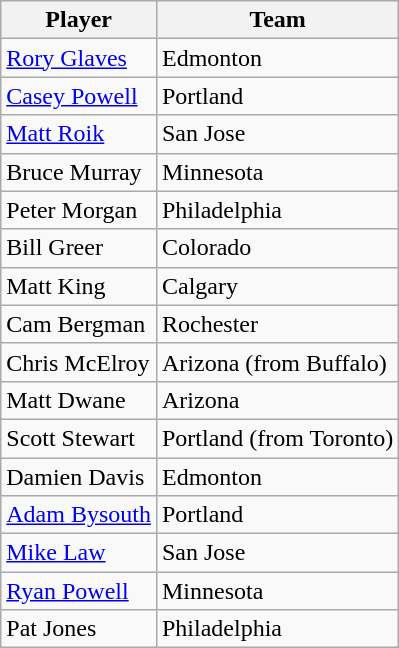<table class="wikitable">
<tr>
<th>Player</th>
<th>Team</th>
</tr>
<tr>
<td><a href='#'>Rory Glaves</a></td>
<td>Edmonton</td>
</tr>
<tr>
<td><a href='#'>Casey Powell</a></td>
<td>Portland</td>
</tr>
<tr>
<td><a href='#'>Matt Roik</a></td>
<td>San Jose</td>
</tr>
<tr>
<td>Bruce Murray</td>
<td>Minnesota</td>
</tr>
<tr>
<td>Peter Morgan</td>
<td>Philadelphia</td>
</tr>
<tr>
<td>Bill Greer</td>
<td>Colorado</td>
</tr>
<tr>
<td>Matt King</td>
<td>Calgary</td>
</tr>
<tr>
<td>Cam Bergman</td>
<td>Rochester</td>
</tr>
<tr>
<td>Chris McElroy</td>
<td>Arizona (from Buffalo)</td>
</tr>
<tr>
<td>Matt Dwane</td>
<td>Arizona</td>
</tr>
<tr>
<td>Scott Stewart</td>
<td>Portland (from Toronto)</td>
</tr>
<tr>
<td>Damien Davis</td>
<td>Edmonton</td>
</tr>
<tr>
<td><a href='#'>Adam Bysouth</a></td>
<td>Portland</td>
</tr>
<tr>
<td><a href='#'>Mike Law</a></td>
<td>San Jose</td>
</tr>
<tr>
<td><a href='#'>Ryan Powell</a></td>
<td>Minnesota</td>
</tr>
<tr>
<td>Pat Jones</td>
<td>Philadelphia</td>
</tr>
</table>
